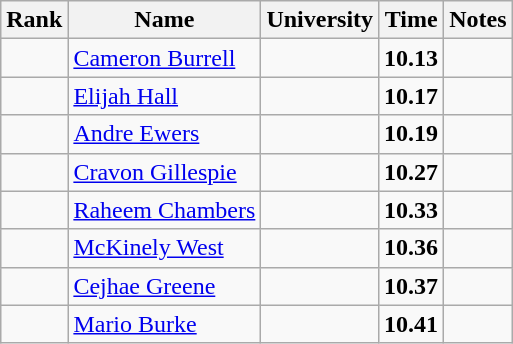<table class="wikitable sortable" style="text-align:center">
<tr>
<th>Rank</th>
<th>Name</th>
<th>University</th>
<th>Time</th>
<th>Notes</th>
</tr>
<tr>
<td></td>
<td align=left><a href='#'>Cameron Burrell</a></td>
<td></td>
<td><strong>10.13</strong></td>
<td></td>
</tr>
<tr>
<td></td>
<td align=left><a href='#'>Elijah Hall</a></td>
<td></td>
<td><strong>10.17</strong></td>
<td></td>
</tr>
<tr>
<td></td>
<td align=left> <a href='#'>Andre Ewers</a></td>
<td></td>
<td><strong>10.19</strong></td>
<td></td>
</tr>
<tr>
<td></td>
<td align=left><a href='#'>Cravon Gillespie</a></td>
<td></td>
<td><strong>10.27</strong></td>
<td></td>
</tr>
<tr>
<td></td>
<td align=left> <a href='#'>Raheem Chambers</a></td>
<td></td>
<td><strong>10.33</strong></td>
<td></td>
</tr>
<tr>
<td></td>
<td align=left><a href='#'>McKinely West</a></td>
<td></td>
<td><strong>10.36</strong></td>
<td></td>
</tr>
<tr>
<td></td>
<td align=left> <a href='#'>Cejhae Greene</a></td>
<td></td>
<td><strong>10.37</strong></td>
<td></td>
</tr>
<tr>
<td></td>
<td align=left> <a href='#'>Mario Burke</a></td>
<td></td>
<td><strong>10.41</strong></td>
<td></td>
</tr>
</table>
